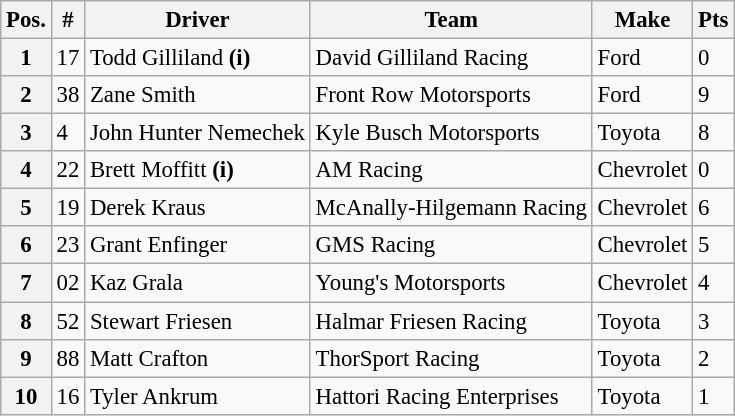<table class="wikitable" style="font-size:95%">
<tr>
<th>Pos.</th>
<th>#</th>
<th>Driver</th>
<th>Team</th>
<th>Make</th>
<th>Pts</th>
</tr>
<tr>
<th>1</th>
<td>17</td>
<td>Todd Gilliland <strong>(i)</strong></td>
<td>David Gilliland Racing</td>
<td>Ford</td>
<td>0</td>
</tr>
<tr>
<th>2</th>
<td>38</td>
<td>Zane Smith</td>
<td>Front Row Motorsports</td>
<td>Ford</td>
<td>9</td>
</tr>
<tr>
<th>3</th>
<td>4</td>
<td>John Hunter Nemechek</td>
<td>Kyle Busch Motorsports</td>
<td>Toyota</td>
<td>8</td>
</tr>
<tr>
<th>4</th>
<td>22</td>
<td>Brett Moffitt <strong>(i)</strong></td>
<td>AM Racing</td>
<td>Chevrolet</td>
<td>0</td>
</tr>
<tr>
<th>5</th>
<td>19</td>
<td>Derek Kraus</td>
<td>McAnally-Hilgemann Racing</td>
<td>Chevrolet</td>
<td>6</td>
</tr>
<tr>
<th>6</th>
<td>23</td>
<td>Grant Enfinger</td>
<td>GMS Racing</td>
<td>Chevrolet</td>
<td>5</td>
</tr>
<tr>
<th>7</th>
<td>02</td>
<td>Kaz Grala</td>
<td>Young's Motorsports</td>
<td>Chevrolet</td>
<td>4</td>
</tr>
<tr>
<th>8</th>
<td>52</td>
<td>Stewart Friesen</td>
<td>Halmar Friesen Racing</td>
<td>Toyota</td>
<td>3</td>
</tr>
<tr>
<th>9</th>
<td>88</td>
<td>Matt Crafton</td>
<td>ThorSport Racing</td>
<td>Toyota</td>
<td>2</td>
</tr>
<tr>
<th>10</th>
<td>16</td>
<td>Tyler Ankrum</td>
<td>Hattori Racing Enterprises</td>
<td>Toyota</td>
<td>1</td>
</tr>
</table>
